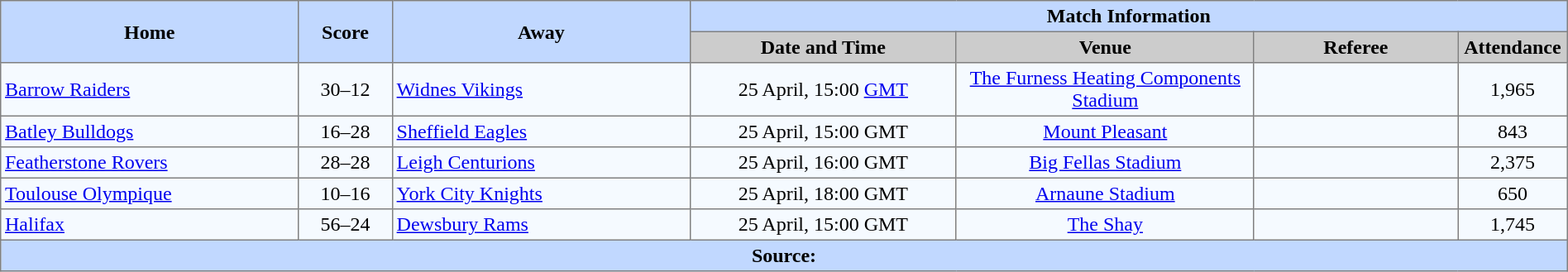<table border=1 style="border-collapse:collapse; text-align:center;" cellpadding=3 cellspacing=0 width=100%>
<tr bgcolor=#C1D8FF>
<th rowspan=2 width=19%>Home</th>
<th rowspan=2 width=6%>Score</th>
<th rowspan=2 width=19%>Away</th>
<th colspan=6>Match Information</th>
</tr>
<tr bgcolor=#CCCCCC>
<th width=17%>Date and Time</th>
<th width=19%>Venue</th>
<th width=13%>Referee</th>
<th width=7%>Attendance</th>
</tr>
<tr bgcolor=#F5FAFF>
<td align=left> <a href='#'>Barrow Raiders</a></td>
<td>30–12</td>
<td align=left> <a href='#'>Widnes Vikings</a></td>
<td>25 April, 15:00 <a href='#'>GMT</a></td>
<td><a href='#'>The Furness Heating Components Stadium</a></td>
<td></td>
<td>1,965</td>
</tr>
<tr bgcolor=#F5FAFF>
<td align=left> <a href='#'>Batley Bulldogs</a></td>
<td>16–28</td>
<td align=left> <a href='#'>Sheffield Eagles</a></td>
<td>25 April, 15:00 GMT</td>
<td><a href='#'>Mount Pleasant</a></td>
<td></td>
<td>843</td>
</tr>
<tr bgcolor=#F5FAFF>
<td align=left> <a href='#'>Featherstone Rovers</a></td>
<td>28–28</td>
<td align=left> <a href='#'>Leigh Centurions</a></td>
<td>25 April, 16:00 GMT</td>
<td><a href='#'>Big Fellas Stadium</a></td>
<td></td>
<td>2,375</td>
</tr>
<tr bgcolor=#F5FAFF>
<td align=left> <a href='#'>Toulouse Olympique</a></td>
<td>10–16</td>
<td align=left> <a href='#'>York City Knights</a></td>
<td>25 April, 18:00 GMT</td>
<td><a href='#'>Arnaune Stadium</a></td>
<td></td>
<td>650</td>
</tr>
<tr bgcolor=#F5FAFF>
<td align=left> <a href='#'>Halifax</a></td>
<td>56–24</td>
<td align=left> <a href='#'>Dewsbury Rams</a></td>
<td>25 April, 15:00 GMT</td>
<td><a href='#'>The Shay</a></td>
<td></td>
<td>1,745</td>
</tr>
<tr bgcolor=#C1D8FF>
<th colspan=12>Source:</th>
</tr>
</table>
